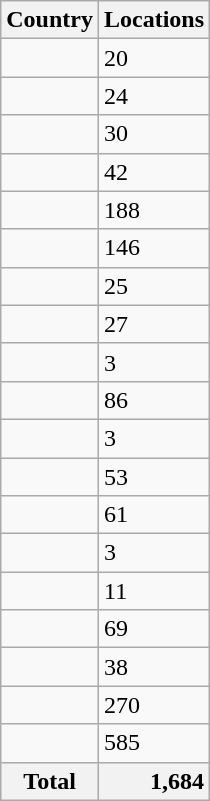<table class="wikitable sortable col2right">
<tr>
<th>Country</th>
<th>Locations</th>
</tr>
<tr>
<td></td>
<td>20</td>
</tr>
<tr>
<td></td>
<td>24</td>
</tr>
<tr>
<td></td>
<td>30</td>
</tr>
<tr>
<td></td>
<td>42</td>
</tr>
<tr>
<td></td>
<td>188</td>
</tr>
<tr>
<td></td>
<td>146</td>
</tr>
<tr>
<td></td>
<td>25</td>
</tr>
<tr>
<td></td>
<td>27</td>
</tr>
<tr>
<td></td>
<td>3</td>
</tr>
<tr>
<td></td>
<td>86</td>
</tr>
<tr>
<td></td>
<td>3</td>
</tr>
<tr>
<td></td>
<td>53</td>
</tr>
<tr>
<td></td>
<td>61</td>
</tr>
<tr>
<td></td>
<td>3</td>
</tr>
<tr>
<td></td>
<td>11</td>
</tr>
<tr>
<td></td>
<td>69</td>
</tr>
<tr>
<td></td>
<td>38</td>
</tr>
<tr>
<td></td>
<td>270</td>
</tr>
<tr>
<td></td>
<td>585</td>
</tr>
<tr>
<th>Total</th>
<th style="text-align: right;">1,684</th>
</tr>
</table>
